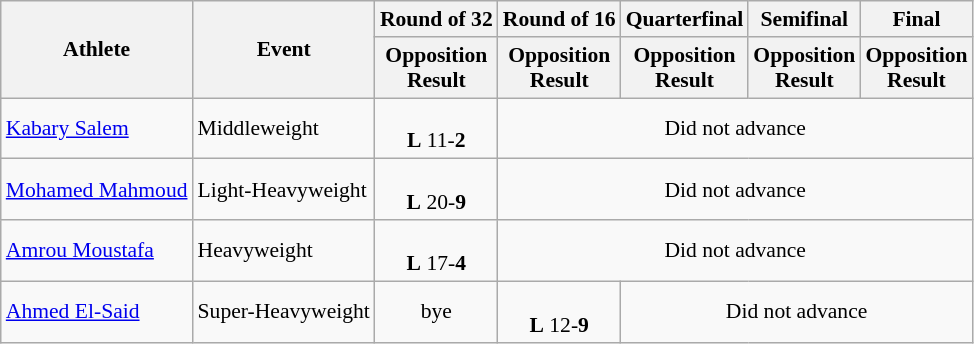<table class=wikitable style=font-size:90%>
<tr>
<th rowspan=2>Athlete</th>
<th rowspan=2>Event</th>
<th>Round of 32</th>
<th>Round of 16</th>
<th>Quarterfinal</th>
<th>Semifinal</th>
<th>Final</th>
</tr>
<tr>
<th>Opposition<br>Result</th>
<th>Opposition<br>Result</th>
<th>Opposition<br>Result</th>
<th>Opposition<br>Result</th>
<th>Opposition<br>Result</th>
</tr>
<tr>
<td><a href='#'>Kabary Salem</a></td>
<td>Middleweight</td>
<td align=center><br><strong>L</strong> 11-<strong>2</strong></td>
<td colspan=4 align=center>Did not advance</td>
</tr>
<tr>
<td><a href='#'>Mohamed Mahmoud</a></td>
<td>Light-Heavyweight</td>
<td align=center><br><strong>L</strong> 20-<strong>9</strong></td>
<td colspan=4 align=center>Did not advance</td>
</tr>
<tr>
<td><a href='#'>Amrou Moustafa</a></td>
<td>Heavyweight</td>
<td align=center><br><strong>L</strong> 17-<strong>4</strong></td>
<td colspan=4 align=center>Did not advance</td>
</tr>
<tr>
<td><a href='#'>Ahmed El-Said</a></td>
<td>Super-Heavyweight</td>
<td align=center>bye</td>
<td align=center><br><strong>L</strong> 12-<strong>9</strong></td>
<td colspan=3 align=center>Did not advance</td>
</tr>
</table>
